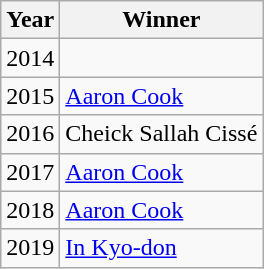<table class="wikitable">
<tr>
<th>Year</th>
<th>Winner</th>
</tr>
<tr>
<td>2014</td>
<td></td>
</tr>
<tr>
<td>2015</td>
<td> <a href='#'>Aaron Cook</a></td>
</tr>
<tr>
<td>2016</td>
<td> Cheick Sallah Cissé</td>
</tr>
<tr>
<td>2017</td>
<td> <a href='#'>Aaron Cook</a></td>
</tr>
<tr>
<td>2018</td>
<td> <a href='#'>Aaron Cook</a></td>
</tr>
<tr>
<td>2019</td>
<td> <a href='#'>In Kyo-don</a></td>
</tr>
</table>
